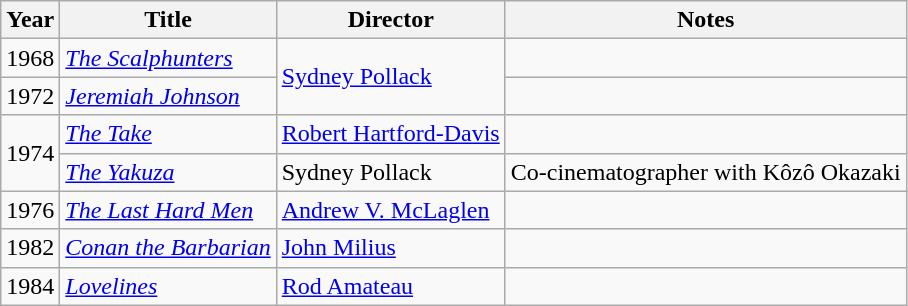<table class="wikitable sortable">
<tr>
<th>Year</th>
<th>Title</th>
<th>Director</th>
<th class="unsortable">Notes</th>
</tr>
<tr>
<td>1968</td>
<td><em><a href='#'>The Scalphunters</a></em></td>
<td rowspan="2"><a href='#'>Sydney Pollack</a></td>
<td></td>
</tr>
<tr>
<td>1972</td>
<td><a href='#'><em>Jeremiah Johnson</em></a></td>
<td></td>
</tr>
<tr>
<td rowspan="2">1974</td>
<td><a href='#'><em>The Take</em></a></td>
<td><a href='#'>Robert Hartford-Davis</a></td>
<td></td>
</tr>
<tr>
<td><em><a href='#'>The Yakuza</a></em></td>
<td>Sydney Pollack</td>
<td>Co-cinematographer with Kôzô Okazaki</td>
</tr>
<tr>
<td>1976</td>
<td><a href='#'><em>The Last Hard Men</em></a></td>
<td><a href='#'>Andrew V. McLaglen</a></td>
<td></td>
</tr>
<tr>
<td>1982</td>
<td><a href='#'><em>Conan the Barbarian</em></a></td>
<td><a href='#'>John Milius</a></td>
<td></td>
</tr>
<tr>
<td>1984</td>
<td><a href='#'><em>Lovelines</em></a></td>
<td><a href='#'>Rod Amateau</a></td>
<td></td>
</tr>
</table>
